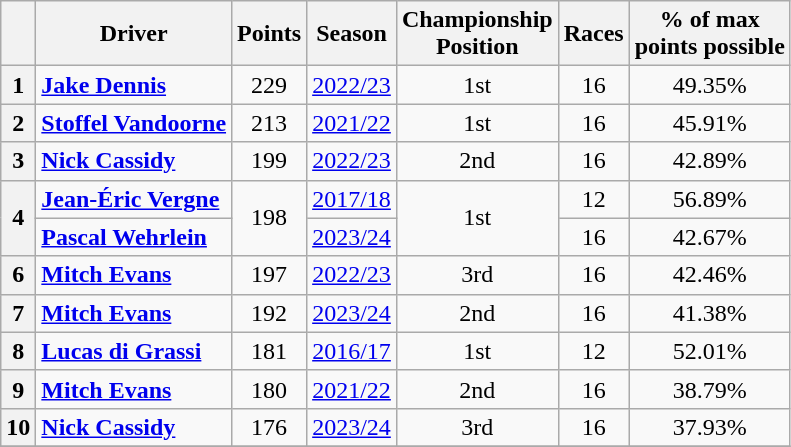<table class="wikitable" style="text-align:center">
<tr>
<th></th>
<th>Driver</th>
<th>Points</th>
<th>Season</th>
<th>Championship<br>Position</th>
<th>Races</th>
<th>% of max<br> points possible</th>
</tr>
<tr>
<th>1</th>
<td align=left> <strong><a href='#'>Jake Dennis</a></strong></td>
<td>229</td>
<td><a href='#'>2022/23</a></td>
<td>1st</td>
<td>16</td>
<td>49.35%</td>
</tr>
<tr>
<th>2</th>
<td align=left> <strong><a href='#'>Stoffel Vandoorne</a></strong></td>
<td>213</td>
<td><a href='#'>2021/22</a></td>
<td>1st</td>
<td>16</td>
<td>45.91%</td>
</tr>
<tr>
<th>3</th>
<td align=left> <strong><a href='#'>Nick Cassidy</a></strong></td>
<td>199</td>
<td><a href='#'>2022/23</a></td>
<td>2nd</td>
<td>16</td>
<td>42.89%</td>
</tr>
<tr>
<th rowspan=2>4</th>
<td align=left> <strong><a href='#'>Jean-Éric Vergne</a></strong></td>
<td rowspan=2>198</td>
<td><a href='#'>2017/18</a></td>
<td rowspan=2>1st</td>
<td>12</td>
<td>56.89%</td>
</tr>
<tr>
<td align=left> <strong><a href='#'>Pascal Wehrlein</a></strong></td>
<td><a href='#'>2023/24</a></td>
<td>16</td>
<td>42.67%</td>
</tr>
<tr>
<th>6</th>
<td align=left> <strong><a href='#'>Mitch Evans</a></strong></td>
<td>197</td>
<td><a href='#'>2022/23</a></td>
<td>3rd</td>
<td>16</td>
<td>42.46%</td>
</tr>
<tr>
<th>7</th>
<td align=left> <strong><a href='#'>Mitch Evans</a></strong></td>
<td>192</td>
<td><a href='#'>2023/24</a></td>
<td>2nd</td>
<td>16</td>
<td>41.38%</td>
</tr>
<tr>
<th>8</th>
<td align=left> <strong><a href='#'>Lucas di Grassi</a></strong></td>
<td>181</td>
<td><a href='#'>2016/17</a></td>
<td>1st</td>
<td>12</td>
<td>52.01%</td>
</tr>
<tr>
<th>9</th>
<td align=left> <strong><a href='#'>Mitch Evans</a></strong></td>
<td>180</td>
<td><a href='#'>2021/22</a></td>
<td>2nd</td>
<td>16</td>
<td>38.79%</td>
</tr>
<tr>
<th>10</th>
<td align=left> <strong><a href='#'>Nick Cassidy</a></strong></td>
<td>176</td>
<td><a href='#'>2023/24</a></td>
<td>3rd</td>
<td>16</td>
<td>37.93%</td>
</tr>
<tr>
</tr>
</table>
